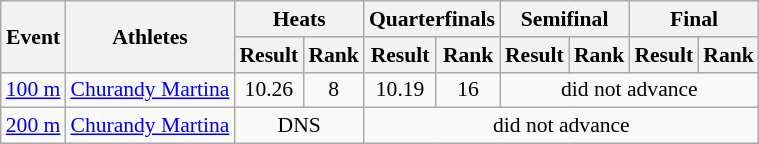<table class="wikitable" border="1" style="font-size:90%">
<tr>
<th rowspan="2">Event</th>
<th rowspan="2">Athletes</th>
<th colspan="2">Heats</th>
<th colspan="2">Quarterfinals</th>
<th colspan="2">Semifinal</th>
<th colspan="2">Final</th>
</tr>
<tr>
<th>Result</th>
<th>Rank</th>
<th>Result</th>
<th>Rank</th>
<th>Result</th>
<th>Rank</th>
<th>Result</th>
<th>Rank</th>
</tr>
<tr>
<td><a href='#'>100 m</a></td>
<td><a href='#'>Churandy Martina</a></td>
<td align=center>10.26</td>
<td align=center>8</td>
<td align=center>10.19</td>
<td align=center>16</td>
<td align=center colspan=4>did not advance</td>
</tr>
<tr>
<td><a href='#'>200 m</a></td>
<td><a href='#'>Churandy Martina</a></td>
<td align=center colspan=2>DNS</td>
<td align=center colspan=6>did not advance</td>
</tr>
</table>
